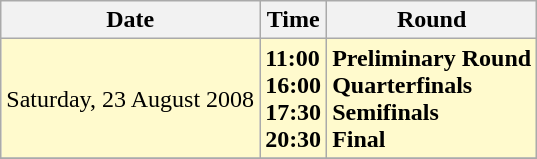<table class="wikitable">
<tr>
<th>Date</th>
<th>Time</th>
<th>Round</th>
</tr>
<tr>
<td style=background:lemonchiffon>Saturday, 23 August 2008</td>
<td style=background:lemonchiffon><strong>11:00<br>16:00<br>17:30<br>20:30</strong></td>
<td style=background:lemonchiffon><strong>Preliminary Round<br>Quarterfinals<br>Semifinals<br>Final</strong></td>
</tr>
<tr>
</tr>
</table>
